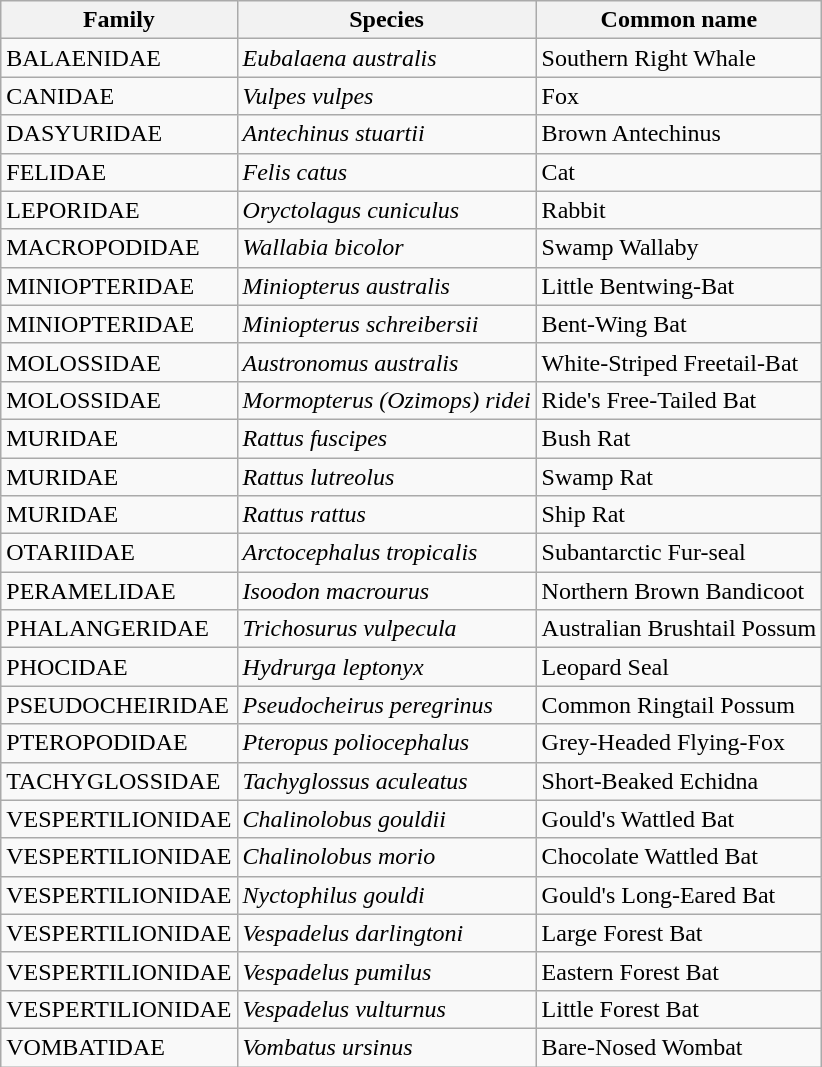<table class="wikitable">
<tr>
<th>Family</th>
<th>Species</th>
<th>Common name</th>
</tr>
<tr>
<td>BALAENIDAE</td>
<td><em>Eubalaena australis</em></td>
<td>Southern Right Whale</td>
</tr>
<tr>
<td>CANIDAE</td>
<td><em>Vulpes vulpes</em></td>
<td>Fox</td>
</tr>
<tr>
<td>DASYURIDAE</td>
<td><em>Antechinus stuartii</em></td>
<td>Brown Antechinus</td>
</tr>
<tr>
<td>FELIDAE</td>
<td><em>Felis catus</em></td>
<td>Cat</td>
</tr>
<tr>
<td>LEPORIDAE</td>
<td><em>Oryctolagus cuniculus</em></td>
<td>Rabbit</td>
</tr>
<tr>
<td>MACROPODIDAE</td>
<td><em>Wallabia bicolor</em></td>
<td>Swamp Wallaby</td>
</tr>
<tr>
<td>MINIOPTERIDAE</td>
<td><em>Miniopterus australis</em></td>
<td>Little Bentwing-Bat</td>
</tr>
<tr>
<td>MINIOPTERIDAE</td>
<td><em>Miniopterus schreibersii</em></td>
<td>Bent-Wing Bat</td>
</tr>
<tr>
<td>MOLOSSIDAE</td>
<td><em>Austronomus australis</em></td>
<td>White-Striped Freetail-Bat</td>
</tr>
<tr>
<td>MOLOSSIDAE</td>
<td><em>Mormopterus (Ozimops) ridei</em></td>
<td>Ride's Free-Tailed Bat</td>
</tr>
<tr>
<td>MURIDAE</td>
<td><em>Rattus fuscipes</em></td>
<td>Bush Rat</td>
</tr>
<tr>
<td>MURIDAE</td>
<td><em>Rattus lutreolus</em></td>
<td>Swamp Rat</td>
</tr>
<tr>
<td>MURIDAE</td>
<td><em>Rattus rattus</em></td>
<td>Ship Rat</td>
</tr>
<tr>
<td>OTARIIDAE</td>
<td><em>Arctocephalus tropicalis</em></td>
<td>Subantarctic Fur-seal</td>
</tr>
<tr>
<td>PERAMELIDAE</td>
<td><em>Isoodon macrourus</em></td>
<td>Northern Brown Bandicoot</td>
</tr>
<tr>
<td>PHALANGERIDAE</td>
<td><em>Trichosurus vulpecula</em></td>
<td>Australian Brushtail Possum</td>
</tr>
<tr>
<td>PHOCIDAE</td>
<td><em>Hydrurga leptonyx</em></td>
<td>Leopard Seal</td>
</tr>
<tr>
<td>PSEUDOCHEIRIDAE</td>
<td><em>Pseudocheirus peregrinus</em></td>
<td>Common Ringtail Possum</td>
</tr>
<tr>
<td>PTEROPODIDAE</td>
<td><em>Pteropus poliocephalus</em></td>
<td>Grey-Headed Flying-Fox</td>
</tr>
<tr>
<td>TACHYGLOSSIDAE</td>
<td><em>Tachyglossus aculeatus</em></td>
<td>Short-Beaked Echidna</td>
</tr>
<tr>
<td>VESPERTILIONIDAE</td>
<td><em>Chalinolobus gouldii</em></td>
<td>Gould's Wattled Bat</td>
</tr>
<tr>
<td>VESPERTILIONIDAE</td>
<td><em>Chalinolobus morio</em></td>
<td>Chocolate Wattled Bat</td>
</tr>
<tr>
<td>VESPERTILIONIDAE</td>
<td><em>Nyctophilus gouldi</em></td>
<td>Gould's Long-Eared Bat</td>
</tr>
<tr>
<td>VESPERTILIONIDAE</td>
<td><em>Vespadelus darlingtoni</em></td>
<td>Large Forest Bat</td>
</tr>
<tr>
<td>VESPERTILIONIDAE</td>
<td><em>Vespadelus pumilus</em></td>
<td>Eastern Forest Bat</td>
</tr>
<tr>
<td>VESPERTILIONIDAE</td>
<td><em>Vespadelus vulturnus</em></td>
<td>Little Forest Bat</td>
</tr>
<tr>
<td>VOMBATIDAE</td>
<td><em>Vombatus ursinus</em></td>
<td>Bare-Nosed Wombat</td>
</tr>
</table>
